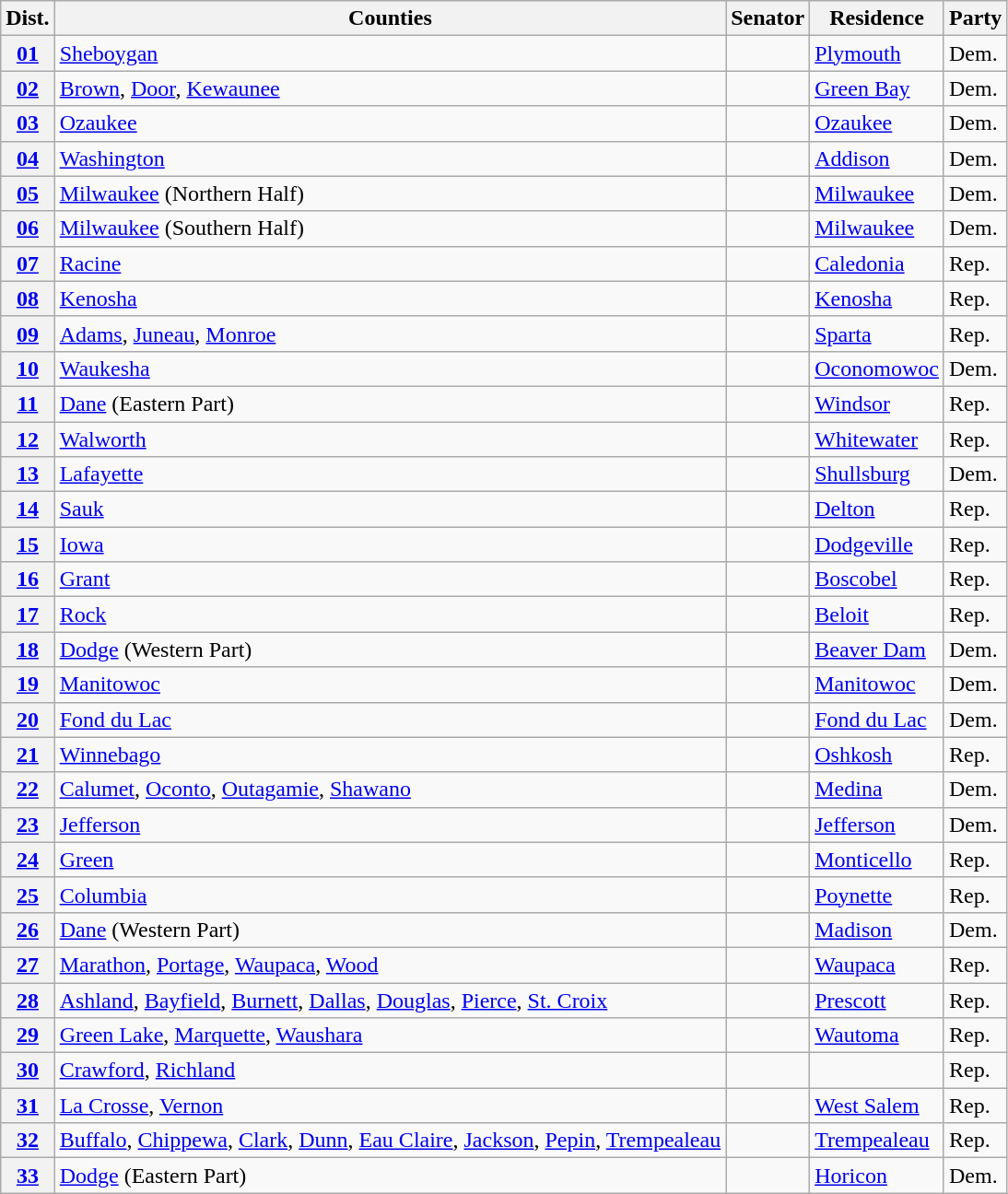<table class="wikitable sortable">
<tr>
<th>Dist.</th>
<th>Counties</th>
<th>Senator</th>
<th>Residence</th>
<th>Party</th>
</tr>
<tr>
<th><a href='#'>01</a></th>
<td><a href='#'>Sheboygan</a></td>
<td></td>
<td><a href='#'>Plymouth</a></td>
<td>Dem.</td>
</tr>
<tr>
<th><a href='#'>02</a></th>
<td><a href='#'>Brown</a>, <a href='#'>Door</a>, <a href='#'>Kewaunee</a></td>
<td></td>
<td><a href='#'>Green Bay</a></td>
<td>Dem.</td>
</tr>
<tr>
<th><a href='#'>03</a></th>
<td><a href='#'>Ozaukee</a></td>
<td></td>
<td><a href='#'>Ozaukee</a></td>
<td>Dem.</td>
</tr>
<tr>
<th><a href='#'>04</a></th>
<td><a href='#'>Washington</a></td>
<td></td>
<td><a href='#'>Addison</a></td>
<td>Dem.</td>
</tr>
<tr>
<th><a href='#'>05</a></th>
<td><a href='#'>Milwaukee</a> (Northern Half)</td>
<td></td>
<td><a href='#'>Milwaukee</a></td>
<td>Dem.</td>
</tr>
<tr>
<th><a href='#'>06</a></th>
<td><a href='#'>Milwaukee</a> (Southern Half)</td>
<td></td>
<td><a href='#'>Milwaukee</a></td>
<td>Dem.</td>
</tr>
<tr>
<th><a href='#'>07</a></th>
<td><a href='#'>Racine</a></td>
<td></td>
<td><a href='#'>Caledonia</a></td>
<td>Rep.</td>
</tr>
<tr>
<th><a href='#'>08</a></th>
<td><a href='#'>Kenosha</a></td>
<td></td>
<td><a href='#'>Kenosha</a></td>
<td>Rep.</td>
</tr>
<tr>
<th><a href='#'>09</a></th>
<td><a href='#'>Adams</a>, <a href='#'>Juneau</a>, <a href='#'>Monroe</a></td>
<td></td>
<td><a href='#'>Sparta</a></td>
<td>Rep.</td>
</tr>
<tr>
<th><a href='#'>10</a></th>
<td><a href='#'>Waukesha</a></td>
<td></td>
<td><a href='#'>Oconomowoc</a></td>
<td>Dem.</td>
</tr>
<tr>
<th><a href='#'>11</a></th>
<td><a href='#'>Dane</a> (Eastern Part)</td>
<td></td>
<td><a href='#'>Windsor</a></td>
<td>Rep.</td>
</tr>
<tr>
<th><a href='#'>12</a></th>
<td><a href='#'>Walworth</a></td>
<td></td>
<td><a href='#'>Whitewater</a></td>
<td>Rep.</td>
</tr>
<tr>
<th><a href='#'>13</a></th>
<td><a href='#'>Lafayette</a></td>
<td></td>
<td><a href='#'>Shullsburg</a></td>
<td>Dem.</td>
</tr>
<tr>
<th><a href='#'>14</a></th>
<td><a href='#'>Sauk</a></td>
<td></td>
<td><a href='#'>Delton</a></td>
<td>Rep.</td>
</tr>
<tr>
<th><a href='#'>15</a></th>
<td><a href='#'>Iowa</a></td>
<td></td>
<td><a href='#'>Dodgeville</a></td>
<td>Rep.</td>
</tr>
<tr>
<th><a href='#'>16</a></th>
<td><a href='#'>Grant</a></td>
<td></td>
<td><a href='#'>Boscobel</a></td>
<td>Rep.</td>
</tr>
<tr>
<th><a href='#'>17</a></th>
<td><a href='#'>Rock</a></td>
<td></td>
<td><a href='#'>Beloit</a></td>
<td>Rep.</td>
</tr>
<tr>
<th><a href='#'>18</a></th>
<td><a href='#'>Dodge</a> (Western Part)</td>
<td></td>
<td><a href='#'>Beaver Dam</a></td>
<td>Dem.</td>
</tr>
<tr>
<th><a href='#'>19</a></th>
<td><a href='#'>Manitowoc</a></td>
<td></td>
<td><a href='#'>Manitowoc</a></td>
<td>Dem.</td>
</tr>
<tr>
<th><a href='#'>20</a></th>
<td><a href='#'>Fond du Lac</a></td>
<td></td>
<td><a href='#'>Fond du Lac</a></td>
<td>Dem.</td>
</tr>
<tr>
<th><a href='#'>21</a></th>
<td><a href='#'>Winnebago</a></td>
<td></td>
<td><a href='#'>Oshkosh</a></td>
<td>Rep.</td>
</tr>
<tr>
<th><a href='#'>22</a></th>
<td><a href='#'>Calumet</a>, <a href='#'>Oconto</a>, <a href='#'>Outagamie</a>, <a href='#'>Shawano</a></td>
<td></td>
<td><a href='#'>Medina</a></td>
<td>Dem.</td>
</tr>
<tr>
<th><a href='#'>23</a></th>
<td><a href='#'>Jefferson</a></td>
<td></td>
<td><a href='#'>Jefferson</a></td>
<td>Dem.</td>
</tr>
<tr>
<th><a href='#'>24</a></th>
<td><a href='#'>Green</a></td>
<td></td>
<td><a href='#'>Monticello</a></td>
<td>Rep.</td>
</tr>
<tr>
<th><a href='#'>25</a></th>
<td><a href='#'>Columbia</a></td>
<td></td>
<td><a href='#'>Poynette</a></td>
<td>Rep.</td>
</tr>
<tr>
<th><a href='#'>26</a></th>
<td><a href='#'>Dane</a> (Western Part)</td>
<td></td>
<td><a href='#'>Madison</a></td>
<td>Dem.</td>
</tr>
<tr>
<th><a href='#'>27</a></th>
<td><a href='#'>Marathon</a>, <a href='#'>Portage</a>, <a href='#'>Waupaca</a>, <a href='#'>Wood</a></td>
<td></td>
<td><a href='#'>Waupaca</a></td>
<td>Rep.</td>
</tr>
<tr>
<th><a href='#'>28</a></th>
<td><a href='#'>Ashland</a>, <a href='#'>Bayfield</a>, <a href='#'>Burnett</a>, <a href='#'>Dallas</a>, <a href='#'>Douglas</a>, <a href='#'>Pierce</a>, <a href='#'>St. Croix</a></td>
<td></td>
<td><a href='#'>Prescott</a></td>
<td>Rep.</td>
</tr>
<tr>
<th><a href='#'>29</a></th>
<td><a href='#'>Green Lake</a>, <a href='#'>Marquette</a>, <a href='#'>Waushara</a></td>
<td></td>
<td><a href='#'>Wautoma</a></td>
<td>Rep.</td>
</tr>
<tr>
<th><a href='#'>30</a></th>
<td><a href='#'>Crawford</a>, <a href='#'>Richland</a></td>
<td></td>
<td></td>
<td>Rep.</td>
</tr>
<tr>
<th><a href='#'>31</a></th>
<td><a href='#'>La Crosse</a>, <a href='#'>Vernon</a></td>
<td></td>
<td><a href='#'>West Salem</a></td>
<td>Rep.</td>
</tr>
<tr>
<th><a href='#'>32</a></th>
<td><a href='#'>Buffalo</a>, <a href='#'>Chippewa</a>, <a href='#'>Clark</a>, <a href='#'>Dunn</a>, <a href='#'>Eau Claire</a>, <a href='#'>Jackson</a>, <a href='#'>Pepin</a>, <a href='#'>Trempealeau</a></td>
<td></td>
<td><a href='#'>Trempealeau</a></td>
<td>Rep.</td>
</tr>
<tr>
<th><a href='#'>33</a></th>
<td><a href='#'>Dodge</a> (Eastern Part)</td>
<td></td>
<td><a href='#'>Horicon</a></td>
<td>Dem.</td>
</tr>
</table>
